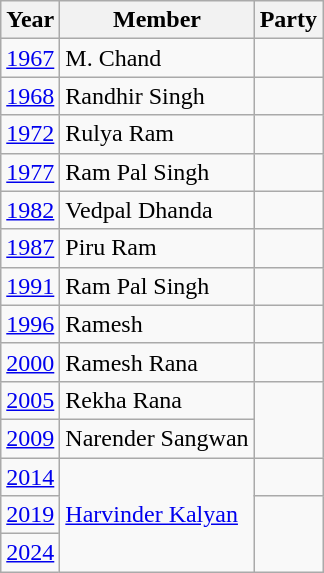<table class="wikitable">
<tr>
<th>Year</th>
<th>Member</th>
<th colspan="2">Party</th>
</tr>
<tr>
<td><a href='#'>1967</a></td>
<td>M. Chand</td>
<td></td>
</tr>
<tr>
<td><a href='#'>1968</a></td>
<td>Randhir Singh</td>
<td></td>
</tr>
<tr>
<td><a href='#'>1972</a></td>
<td>Rulya Ram</td>
<td></td>
</tr>
<tr>
<td><a href='#'>1977</a></td>
<td>Ram Pal Singh</td>
<td></td>
</tr>
<tr>
<td><a href='#'>1982</a></td>
<td>Vedpal Dhanda</td>
<td></td>
</tr>
<tr>
<td><a href='#'>1987</a></td>
<td>Piru Ram</td>
<td></td>
</tr>
<tr>
<td><a href='#'>1991</a></td>
<td>Ram Pal Singh</td>
<td></td>
</tr>
<tr>
<td><a href='#'>1996</a></td>
<td>Ramesh</td>
<td></td>
</tr>
<tr>
<td><a href='#'>2000</a></td>
<td>Ramesh Rana</td>
<td></td>
</tr>
<tr>
<td><a href='#'>2005</a></td>
<td>Rekha Rana</td>
</tr>
<tr>
<td><a href='#'>2009</a></td>
<td>Narender Sangwan</td>
</tr>
<tr>
<td><a href='#'>2014</a></td>
<td rowspan=3><a href='#'>Harvinder Kalyan</a></td>
<td></td>
</tr>
<tr>
<td><a href='#'>2019</a></td>
</tr>
<tr>
<td><a href='#'>2024</a></td>
</tr>
</table>
